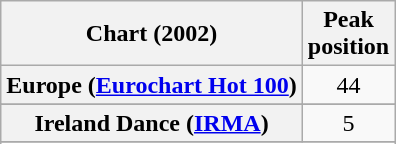<table class="wikitable sortable plainrowheaders" style="text-align:center">
<tr>
<th scope="col">Chart (2002)</th>
<th scope="col">Peak<br>position</th>
</tr>
<tr>
<th scope="row">Europe (<a href='#'>Eurochart Hot 100</a>)</th>
<td>44</td>
</tr>
<tr>
</tr>
<tr>
<th scope="row">Ireland Dance (<a href='#'>IRMA</a>)</th>
<td>5</td>
</tr>
<tr>
</tr>
<tr>
</tr>
<tr>
</tr>
</table>
